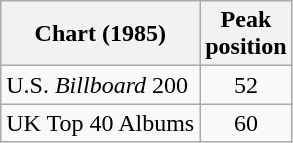<table class="wikitable">
<tr>
<th>Chart (1985)</th>
<th>Peak<br>position</th>
</tr>
<tr>
<td>U.S. <em>Billboard</em> 200</td>
<td align="center">52</td>
</tr>
<tr>
<td>UK Top 40 Albums</td>
<td align="center">60</td>
</tr>
</table>
